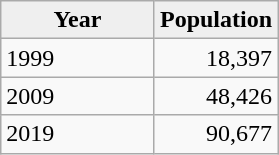<table class="wikitable">
<tr>
<th style="background:#EFEFEF;">        Year        </th>
<th style="background:#EFEFEF;">Population</th>
</tr>
<tr>
<td>1999</td>
<td align="right">18,397</td>
</tr>
<tr>
<td>2009</td>
<td align="right">48,426</td>
</tr>
<tr>
<td>2019</td>
<td align="right">90,677</td>
</tr>
</table>
